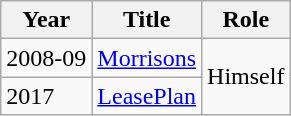<table class="wikitable">
<tr>
<th>Year</th>
<th>Title</th>
<th>Role</th>
</tr>
<tr>
<td>2008-09</td>
<td><a href='#'>Morrisons</a></td>
<td rowspan="2">Himself</td>
</tr>
<tr>
<td>2017</td>
<td><a href='#'>LeasePlan</a></td>
</tr>
</table>
